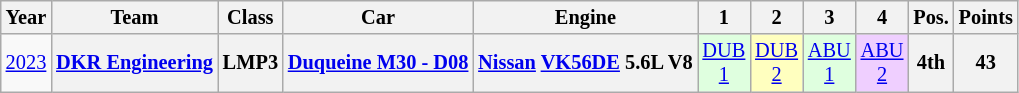<table class="wikitable" style="text-align:center; font-size:85%">
<tr>
<th>Year</th>
<th>Team</th>
<th>Class</th>
<th>Car</th>
<th>Engine</th>
<th>1</th>
<th>2</th>
<th>3</th>
<th>4</th>
<th>Pos.</th>
<th>Points</th>
</tr>
<tr>
<td><a href='#'>2023</a></td>
<th nowrap><a href='#'>DKR Engineering</a></th>
<th>LMP3</th>
<th nowrap><a href='#'>Duqueine M30 - D08</a></th>
<th nowrap><a href='#'>Nissan</a> <a href='#'>VK56DE</a> 5.6L V8</th>
<td style="background:#DFFFDF;"><a href='#'>DUB<br>1</a><br></td>
<td style="background:#FFFFBF;"><a href='#'>DUB<br>2</a><br></td>
<td style="background:#DFFFDF;"><a href='#'>ABU<br>1</a><br></td>
<td style="background:#EFCFFF;"><a href='#'>ABU<br>2</a><br></td>
<th>4th</th>
<th>43</th>
</tr>
</table>
